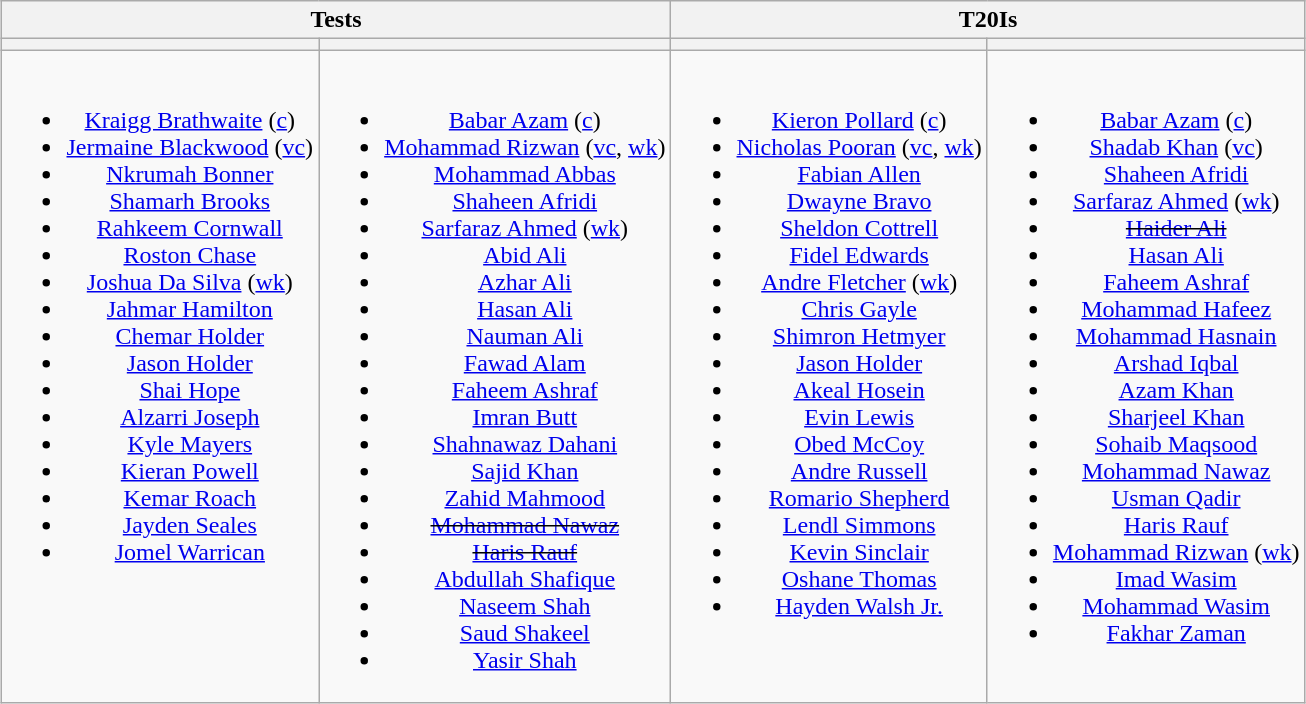<table class="wikitable" style="text-align:center; margin:auto">
<tr>
<th colspan=2>Tests</th>
<th colspan=2>T20Is</th>
</tr>
<tr>
<th></th>
<th></th>
<th></th>
<th></th>
</tr>
<tr style="vertical-align:top">
<td><br><ul><li><a href='#'>Kraigg Brathwaite</a> (<a href='#'>c</a>)</li><li><a href='#'>Jermaine Blackwood</a> (<a href='#'>vc</a>)</li><li><a href='#'>Nkrumah Bonner</a></li><li><a href='#'>Shamarh Brooks</a></li><li><a href='#'>Rahkeem Cornwall</a></li><li><a href='#'>Roston Chase</a></li><li><a href='#'>Joshua Da Silva</a> (<a href='#'>wk</a>)</li><li><a href='#'>Jahmar Hamilton</a></li><li><a href='#'>Chemar Holder</a></li><li><a href='#'>Jason Holder</a></li><li><a href='#'>Shai Hope</a></li><li><a href='#'>Alzarri Joseph</a></li><li><a href='#'>Kyle Mayers</a></li><li><a href='#'>Kieran Powell</a></li><li><a href='#'>Kemar Roach</a></li><li><a href='#'>Jayden Seales</a></li><li><a href='#'>Jomel Warrican</a></li></ul></td>
<td><br><ul><li><a href='#'>Babar Azam</a> (<a href='#'>c</a>)</li><li><a href='#'>Mohammad Rizwan</a> (<a href='#'>vc</a>, <a href='#'>wk</a>)</li><li><a href='#'>Mohammad Abbas</a></li><li><a href='#'>Shaheen Afridi</a></li><li><a href='#'>Sarfaraz Ahmed</a> (<a href='#'>wk</a>)</li><li><a href='#'>Abid Ali</a></li><li><a href='#'>Azhar Ali</a></li><li><a href='#'>Hasan Ali</a></li><li><a href='#'>Nauman Ali</a></li><li><a href='#'>Fawad Alam</a></li><li><a href='#'>Faheem Ashraf</a></li><li><a href='#'>Imran Butt</a></li><li><a href='#'>Shahnawaz Dahani</a></li><li><a href='#'>Sajid Khan</a></li><li><a href='#'>Zahid Mahmood</a></li><li><s><a href='#'>Mohammad Nawaz</a></s></li><li><s><a href='#'>Haris Rauf</a></s></li><li><a href='#'>Abdullah Shafique</a></li><li><a href='#'>Naseem Shah</a></li><li><a href='#'>Saud Shakeel</a></li><li><a href='#'>Yasir Shah</a></li></ul></td>
<td><br><ul><li><a href='#'>Kieron Pollard</a> (<a href='#'>c</a>)</li><li><a href='#'>Nicholas Pooran</a> (<a href='#'>vc</a>, <a href='#'>wk</a>)</li><li><a href='#'>Fabian Allen</a></li><li><a href='#'>Dwayne Bravo</a></li><li><a href='#'>Sheldon Cottrell</a></li><li><a href='#'>Fidel Edwards</a></li><li><a href='#'>Andre Fletcher</a> (<a href='#'>wk</a>)</li><li><a href='#'>Chris Gayle</a></li><li><a href='#'>Shimron Hetmyer</a></li><li><a href='#'>Jason Holder</a></li><li><a href='#'>Akeal Hosein</a></li><li><a href='#'>Evin Lewis</a></li><li><a href='#'>Obed McCoy</a></li><li><a href='#'>Andre Russell</a></li><li><a href='#'>Romario Shepherd</a></li><li><a href='#'>Lendl Simmons</a></li><li><a href='#'>Kevin Sinclair</a></li><li><a href='#'>Oshane Thomas</a></li><li><a href='#'>Hayden Walsh Jr.</a></li></ul></td>
<td><br><ul><li><a href='#'>Babar Azam</a> (<a href='#'>c</a>)</li><li><a href='#'>Shadab Khan</a> (<a href='#'>vc</a>)</li><li><a href='#'>Shaheen Afridi</a></li><li><a href='#'>Sarfaraz Ahmed</a> (<a href='#'>wk</a>)</li><li><s><a href='#'>Haider Ali</a></s></li><li><a href='#'>Hasan Ali</a></li><li><a href='#'>Faheem Ashraf</a></li><li><a href='#'>Mohammad Hafeez</a></li><li><a href='#'>Mohammad Hasnain</a></li><li><a href='#'>Arshad Iqbal</a></li><li><a href='#'>Azam Khan</a></li><li><a href='#'>Sharjeel Khan</a></li><li><a href='#'>Sohaib Maqsood</a></li><li><a href='#'>Mohammad Nawaz</a></li><li><a href='#'>Usman Qadir</a></li><li><a href='#'>Haris Rauf</a></li><li><a href='#'>Mohammad Rizwan</a> (<a href='#'>wk</a>)</li><li><a href='#'>Imad Wasim</a></li><li><a href='#'>Mohammad Wasim</a></li><li><a href='#'>Fakhar Zaman</a></li></ul></td>
</tr>
</table>
